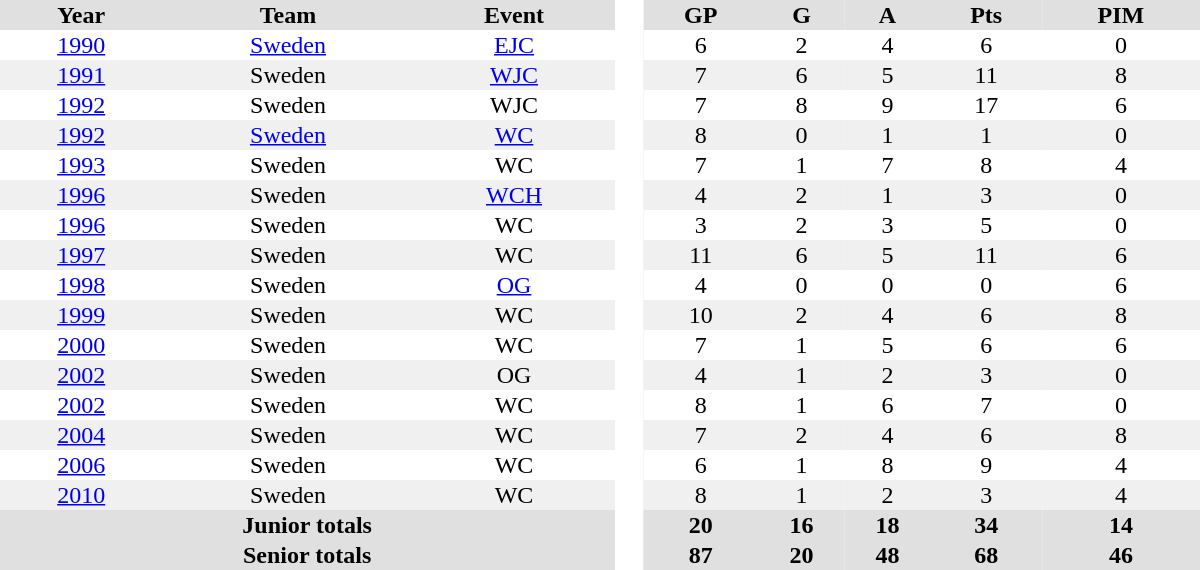<table border="0" cellpadding="1" cellspacing="0" style="text-align:center; width:50em">
<tr ALIGN="center" bgcolor="#e0e0e0">
<th>Year</th>
<th>Team</th>
<th>Event</th>
<th rowspan="99" bgcolor="#ffffff"> </th>
<th>GP</th>
<th>G</th>
<th>A</th>
<th>Pts</th>
<th>PIM</th>
</tr>
<tr>
<td><a href='#'>1990</a></td>
<td><a href='#'>Sweden</a></td>
<td><a href='#'>EJC</a></td>
<td>6</td>
<td>2</td>
<td>4</td>
<td>6</td>
<td>0</td>
</tr>
<tr bgcolor="#f0f0f0">
<td><a href='#'>1991</a></td>
<td>Sweden</td>
<td><a href='#'>WJC</a></td>
<td>7</td>
<td>6</td>
<td>5</td>
<td>11</td>
<td>8</td>
</tr>
<tr>
<td><a href='#'>1992</a></td>
<td>Sweden</td>
<td>WJC</td>
<td>7</td>
<td>8</td>
<td>9</td>
<td>17</td>
<td>6</td>
</tr>
<tr bgcolor="#f0f0f0">
<td><a href='#'>1992</a></td>
<td><a href='#'>Sweden</a></td>
<td><a href='#'>WC</a></td>
<td>8</td>
<td>0</td>
<td>1</td>
<td>1</td>
<td>0</td>
</tr>
<tr>
<td><a href='#'>1993</a></td>
<td>Sweden</td>
<td>WC</td>
<td>7</td>
<td>1</td>
<td>7</td>
<td>8</td>
<td>4</td>
</tr>
<tr bgcolor="#f0f0f0">
<td><a href='#'>1996</a></td>
<td>Sweden</td>
<td><a href='#'>WCH</a></td>
<td>4</td>
<td>2</td>
<td>1</td>
<td>3</td>
<td>0</td>
</tr>
<tr>
<td><a href='#'>1996</a></td>
<td>Sweden</td>
<td>WC</td>
<td>3</td>
<td>2</td>
<td>3</td>
<td>5</td>
<td>0</td>
</tr>
<tr bgcolor="#f0f0f0">
<td><a href='#'>1997</a></td>
<td>Sweden</td>
<td>WC</td>
<td>11</td>
<td>6</td>
<td>5</td>
<td>11</td>
<td>6</td>
</tr>
<tr>
<td><a href='#'>1998</a></td>
<td>Sweden</td>
<td><a href='#'>OG</a></td>
<td>4</td>
<td>0</td>
<td>0</td>
<td>0</td>
<td>6</td>
</tr>
<tr bgcolor="#f0f0f0">
<td><a href='#'>1999</a></td>
<td>Sweden</td>
<td>WC</td>
<td>10</td>
<td>2</td>
<td>4</td>
<td>6</td>
<td>8</td>
</tr>
<tr>
<td><a href='#'>2000</a></td>
<td>Sweden</td>
<td>WC</td>
<td>7</td>
<td>1</td>
<td>5</td>
<td>6</td>
<td>6</td>
</tr>
<tr bgcolor="#f0f0f0">
<td><a href='#'>2002</a></td>
<td>Sweden</td>
<td>OG</td>
<td>4</td>
<td>1</td>
<td>2</td>
<td>3</td>
<td>0</td>
</tr>
<tr>
<td><a href='#'>2002</a></td>
<td>Sweden</td>
<td>WC</td>
<td>8</td>
<td>1</td>
<td>6</td>
<td>7</td>
<td>0</td>
</tr>
<tr bgcolor="#f0f0f0">
<td><a href='#'>2004</a></td>
<td>Sweden</td>
<td>WC</td>
<td>7</td>
<td>2</td>
<td>4</td>
<td>6</td>
<td>8</td>
</tr>
<tr>
<td><a href='#'>2006</a></td>
<td>Sweden</td>
<td>WC</td>
<td>6</td>
<td>1</td>
<td>8</td>
<td>9</td>
<td>4</td>
</tr>
<tr bgcolor="#f0f0f0">
<td><a href='#'>2010</a></td>
<td>Sweden</td>
<td>WC</td>
<td>8</td>
<td>1</td>
<td>2</td>
<td>3</td>
<td>4</td>
</tr>
<tr bgcolor="#e0e0e0">
<th colspan="3">Junior totals</th>
<th>20</th>
<th>16</th>
<th>18</th>
<th>34</th>
<th>14</th>
</tr>
<tr bgcolor="#e0e0e0">
<th colspan="3">Senior totals</th>
<th>87</th>
<th>20</th>
<th>48</th>
<th>68</th>
<th>46</th>
</tr>
</table>
